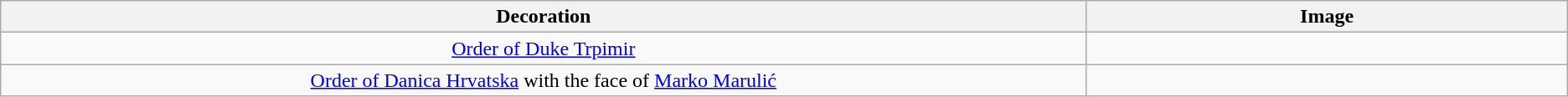<table class="wikitable" style="text-align:center;">
<tr>
<th width="7%">Decoration</th>
<th width="3%">Image</th>
</tr>
<tr>
<td><a href='#'>Order of Duke Trpimir</a></td>
<td></td>
</tr>
<tr>
<td><a href='#'>Order of Danica Hrvatska</a> with the face of <a href='#'>Marko Marulić</a></td>
<td></td>
</tr>
</table>
